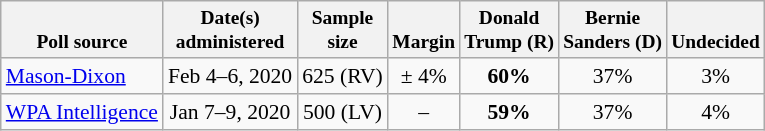<table class="wikitable" style="font-size:90%;text-align:center;">
<tr valign=bottom style="font-size:90%;">
<th>Poll source</th>
<th>Date(s)<br>administered</th>
<th>Sample<br>size</th>
<th>Margin<br></th>
<th>Donald<br>Trump (R)</th>
<th>Bernie<br>Sanders (D)</th>
<th>Undecided</th>
</tr>
<tr>
<td style="text-align:left;"><a href='#'>Mason-Dixon</a></td>
<td>Feb 4–6, 2020</td>
<td>625 (RV)</td>
<td>± 4%</td>
<td><strong>60%</strong></td>
<td>37%</td>
<td>3%</td>
</tr>
<tr>
<td style="text-align:left;"><a href='#'>WPA Intelligence</a></td>
<td>Jan 7–9, 2020</td>
<td>500 (LV)</td>
<td>–</td>
<td><strong>59%</strong></td>
<td>37%</td>
<td>4%</td>
</tr>
</table>
